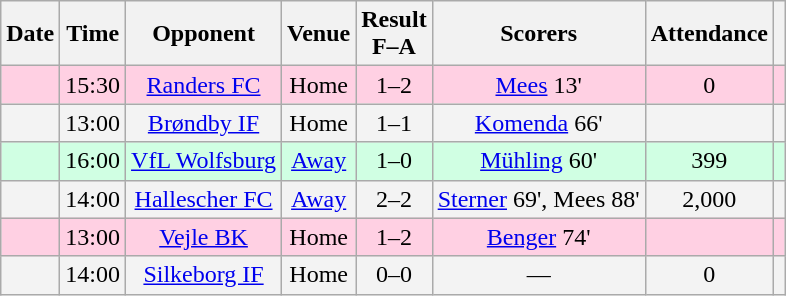<table class="wikitable sortable" style="text-align:center">
<tr>
<th>Date</th>
<th>Time</th>
<th>Opponent</th>
<th>Venue</th>
<th>Result<br>F–A</th>
<th class="unsortable">Scorers</th>
<th>Attendance</th>
<th class="unsortable"></th>
</tr>
<tr bgcolor="#ffd0e3">
<td></td>
<td>15:30</td>
<td><a href='#'>Randers FC</a></td>
<td>Home</td>
<td>1–2</td>
<td><a href='#'>Mees</a> 13'</td>
<td>0</td>
<td></td>
</tr>
<tr bgcolor="#f3f3f3">
<td></td>
<td>13:00</td>
<td><a href='#'>Brøndby IF</a></td>
<td>Home</td>
<td>1–1</td>
<td><a href='#'>Komenda</a> 66'</td>
<td></td>
<td></td>
</tr>
<tr bgcolor="#d0ffe3">
<td></td>
<td>16:00</td>
<td><a href='#'>VfL Wolfsburg</a></td>
<td><a href='#'>Away</a></td>
<td>1–0</td>
<td><a href='#'>Mühling</a> 60'</td>
<td>399</td>
<td></td>
</tr>
<tr bgcolor="#f3f3f3">
<td></td>
<td>14:00</td>
<td><a href='#'>Hallescher FC</a></td>
<td><a href='#'>Away</a></td>
<td>2–2</td>
<td><a href='#'>Sterner</a> 69', Mees 88'</td>
<td>2,000</td>
<td></td>
</tr>
<tr bgcolor="#ffd0e3">
<td></td>
<td>13:00</td>
<td><a href='#'>Vejle BK</a></td>
<td>Home</td>
<td>1–2</td>
<td><a href='#'>Benger</a> 74'</td>
<td></td>
<td></td>
</tr>
<tr bgcolor="f3f3f3">
<td></td>
<td>14:00</td>
<td><a href='#'>Silkeborg IF</a></td>
<td>Home</td>
<td>0–0</td>
<td>—</td>
<td>0</td>
<td></td>
</tr>
</table>
